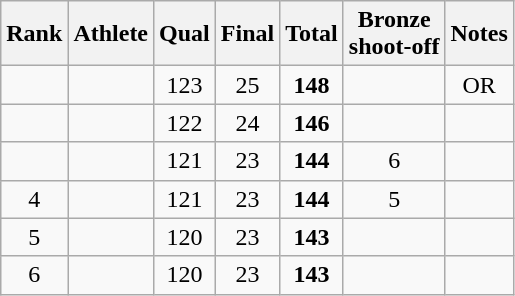<table class="wikitable sortable" style="text-align:center">
<tr>
<th>Rank</th>
<th>Athlete</th>
<th>Qual</th>
<th>Final</th>
<th>Total</th>
<th class="unsortable">Bronze<br>shoot-off</th>
<th class="unsortable">Notes</th>
</tr>
<tr>
<td></td>
<td align="left"></td>
<td>123</td>
<td>25</td>
<td><strong>148</strong></td>
<td></td>
<td>OR</td>
</tr>
<tr>
<td></td>
<td align="left"></td>
<td>122</td>
<td>24</td>
<td><strong>146</strong></td>
<td></td>
<td></td>
</tr>
<tr>
<td></td>
<td align="left"></td>
<td>121</td>
<td>23</td>
<td><strong>144</strong></td>
<td>6</td>
<td></td>
</tr>
<tr>
<td>4</td>
<td align="left"></td>
<td>121</td>
<td>23</td>
<td><strong>144 </strong></td>
<td>5</td>
<td></td>
</tr>
<tr>
<td>5</td>
<td align="left"></td>
<td>120</td>
<td>23</td>
<td><strong>143</strong></td>
<td></td>
<td></td>
</tr>
<tr>
<td>6</td>
<td align="left"></td>
<td>120</td>
<td>23</td>
<td><strong>143</strong></td>
<td></td>
<td></td>
</tr>
</table>
